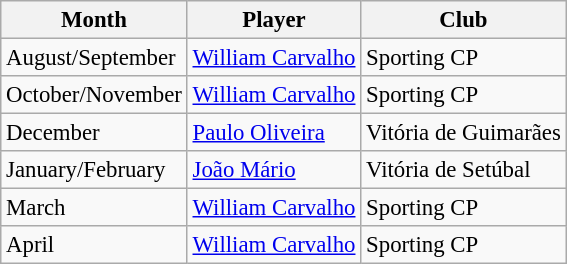<table class="wikitable" style="font-size:95%">
<tr>
<th>Month</th>
<th>Player</th>
<th>Club</th>
</tr>
<tr>
<td>August/September</td>
<td> <a href='#'>William Carvalho</a></td>
<td>Sporting CP</td>
</tr>
<tr>
<td>October/November</td>
<td> <a href='#'>William Carvalho</a></td>
<td>Sporting CP</td>
</tr>
<tr>
<td>December</td>
<td> <a href='#'>Paulo Oliveira</a></td>
<td>Vitória de Guimarães</td>
</tr>
<tr>
<td>January/February</td>
<td> <a href='#'>João Mário</a></td>
<td>Vitória de Setúbal</td>
</tr>
<tr>
<td>March</td>
<td> <a href='#'>William Carvalho</a></td>
<td>Sporting CP</td>
</tr>
<tr>
<td>April</td>
<td> <a href='#'>William Carvalho</a></td>
<td>Sporting CP</td>
</tr>
</table>
